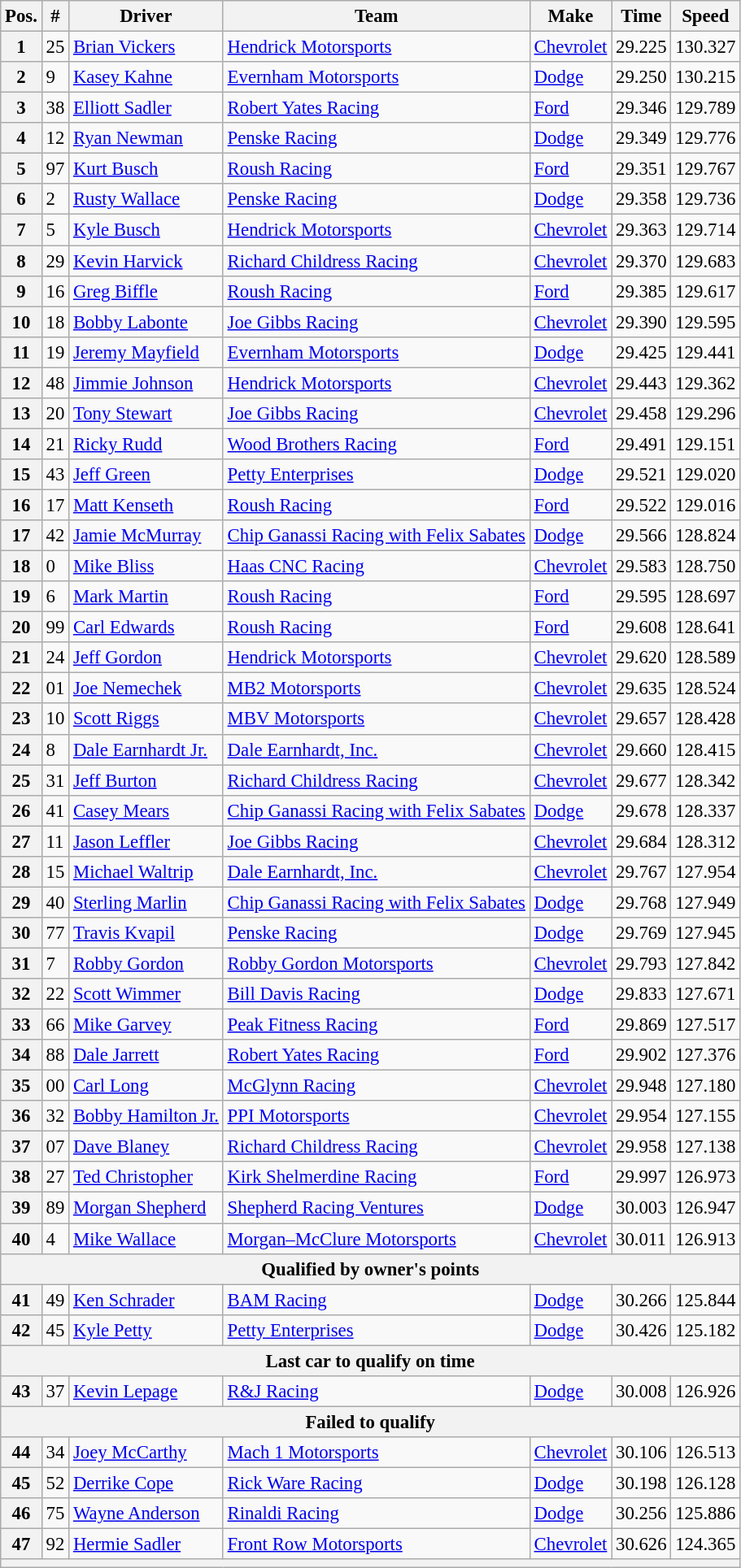<table class="wikitable" style="font-size:95%">
<tr>
<th>Pos.</th>
<th>#</th>
<th>Driver</th>
<th>Team</th>
<th>Make</th>
<th>Time</th>
<th>Speed</th>
</tr>
<tr>
<th>1</th>
<td>25</td>
<td><a href='#'>Brian Vickers</a></td>
<td><a href='#'>Hendrick Motorsports</a></td>
<td><a href='#'>Chevrolet</a></td>
<td>29.225</td>
<td>130.327</td>
</tr>
<tr>
<th>2</th>
<td>9</td>
<td><a href='#'>Kasey Kahne</a></td>
<td><a href='#'>Evernham Motorsports</a></td>
<td><a href='#'>Dodge</a></td>
<td>29.250</td>
<td>130.215</td>
</tr>
<tr>
<th>3</th>
<td>38</td>
<td><a href='#'>Elliott Sadler</a></td>
<td><a href='#'>Robert Yates Racing</a></td>
<td><a href='#'>Ford</a></td>
<td>29.346</td>
<td>129.789</td>
</tr>
<tr>
<th>4</th>
<td>12</td>
<td><a href='#'>Ryan Newman</a></td>
<td><a href='#'>Penske Racing</a></td>
<td><a href='#'>Dodge</a></td>
<td>29.349</td>
<td>129.776</td>
</tr>
<tr>
<th>5</th>
<td>97</td>
<td><a href='#'>Kurt Busch</a></td>
<td><a href='#'>Roush Racing</a></td>
<td><a href='#'>Ford</a></td>
<td>29.351</td>
<td>129.767</td>
</tr>
<tr>
<th>6</th>
<td>2</td>
<td><a href='#'>Rusty Wallace</a></td>
<td><a href='#'>Penske Racing</a></td>
<td><a href='#'>Dodge</a></td>
<td>29.358</td>
<td>129.736</td>
</tr>
<tr>
<th>7</th>
<td>5</td>
<td><a href='#'>Kyle Busch</a></td>
<td><a href='#'>Hendrick Motorsports</a></td>
<td><a href='#'>Chevrolet</a></td>
<td>29.363</td>
<td>129.714</td>
</tr>
<tr>
<th>8</th>
<td>29</td>
<td><a href='#'>Kevin Harvick</a></td>
<td><a href='#'>Richard Childress Racing</a></td>
<td><a href='#'>Chevrolet</a></td>
<td>29.370</td>
<td>129.683</td>
</tr>
<tr>
<th>9</th>
<td>16</td>
<td><a href='#'>Greg Biffle</a></td>
<td><a href='#'>Roush Racing</a></td>
<td><a href='#'>Ford</a></td>
<td>29.385</td>
<td>129.617</td>
</tr>
<tr>
<th>10</th>
<td>18</td>
<td><a href='#'>Bobby Labonte</a></td>
<td><a href='#'>Joe Gibbs Racing</a></td>
<td><a href='#'>Chevrolet</a></td>
<td>29.390</td>
<td>129.595</td>
</tr>
<tr>
<th>11</th>
<td>19</td>
<td><a href='#'>Jeremy Mayfield</a></td>
<td><a href='#'>Evernham Motorsports</a></td>
<td><a href='#'>Dodge</a></td>
<td>29.425</td>
<td>129.441</td>
</tr>
<tr>
<th>12</th>
<td>48</td>
<td><a href='#'>Jimmie Johnson</a></td>
<td><a href='#'>Hendrick Motorsports</a></td>
<td><a href='#'>Chevrolet</a></td>
<td>29.443</td>
<td>129.362</td>
</tr>
<tr>
<th>13</th>
<td>20</td>
<td><a href='#'>Tony Stewart</a></td>
<td><a href='#'>Joe Gibbs Racing</a></td>
<td><a href='#'>Chevrolet</a></td>
<td>29.458</td>
<td>129.296</td>
</tr>
<tr>
<th>14</th>
<td>21</td>
<td><a href='#'>Ricky Rudd</a></td>
<td><a href='#'>Wood Brothers Racing</a></td>
<td><a href='#'>Ford</a></td>
<td>29.491</td>
<td>129.151</td>
</tr>
<tr>
<th>15</th>
<td>43</td>
<td><a href='#'>Jeff Green</a></td>
<td><a href='#'>Petty Enterprises</a></td>
<td><a href='#'>Dodge</a></td>
<td>29.521</td>
<td>129.020</td>
</tr>
<tr>
<th>16</th>
<td>17</td>
<td><a href='#'>Matt Kenseth</a></td>
<td><a href='#'>Roush Racing</a></td>
<td><a href='#'>Ford</a></td>
<td>29.522</td>
<td>129.016</td>
</tr>
<tr>
<th>17</th>
<td>42</td>
<td><a href='#'>Jamie McMurray</a></td>
<td><a href='#'>Chip Ganassi Racing with Felix Sabates</a></td>
<td><a href='#'>Dodge</a></td>
<td>29.566</td>
<td>128.824</td>
</tr>
<tr>
<th>18</th>
<td>0</td>
<td><a href='#'>Mike Bliss</a></td>
<td><a href='#'>Haas CNC Racing</a></td>
<td><a href='#'>Chevrolet</a></td>
<td>29.583</td>
<td>128.750</td>
</tr>
<tr>
<th>19</th>
<td>6</td>
<td><a href='#'>Mark Martin</a></td>
<td><a href='#'>Roush Racing</a></td>
<td><a href='#'>Ford</a></td>
<td>29.595</td>
<td>128.697</td>
</tr>
<tr>
<th>20</th>
<td>99</td>
<td><a href='#'>Carl Edwards</a></td>
<td><a href='#'>Roush Racing</a></td>
<td><a href='#'>Ford</a></td>
<td>29.608</td>
<td>128.641</td>
</tr>
<tr>
<th>21</th>
<td>24</td>
<td><a href='#'>Jeff Gordon</a></td>
<td><a href='#'>Hendrick Motorsports</a></td>
<td><a href='#'>Chevrolet</a></td>
<td>29.620</td>
<td>128.589</td>
</tr>
<tr>
<th>22</th>
<td>01</td>
<td><a href='#'>Joe Nemechek</a></td>
<td><a href='#'>MB2 Motorsports</a></td>
<td><a href='#'>Chevrolet</a></td>
<td>29.635</td>
<td>128.524</td>
</tr>
<tr>
<th>23</th>
<td>10</td>
<td><a href='#'>Scott Riggs</a></td>
<td><a href='#'>MBV Motorsports</a></td>
<td><a href='#'>Chevrolet</a></td>
<td>29.657</td>
<td>128.428</td>
</tr>
<tr>
<th>24</th>
<td>8</td>
<td><a href='#'>Dale Earnhardt Jr.</a></td>
<td><a href='#'>Dale Earnhardt, Inc.</a></td>
<td><a href='#'>Chevrolet</a></td>
<td>29.660</td>
<td>128.415</td>
</tr>
<tr>
<th>25</th>
<td>31</td>
<td><a href='#'>Jeff Burton</a></td>
<td><a href='#'>Richard Childress Racing</a></td>
<td><a href='#'>Chevrolet</a></td>
<td>29.677</td>
<td>128.342</td>
</tr>
<tr>
<th>26</th>
<td>41</td>
<td><a href='#'>Casey Mears</a></td>
<td><a href='#'>Chip Ganassi Racing with Felix Sabates</a></td>
<td><a href='#'>Dodge</a></td>
<td>29.678</td>
<td>128.337</td>
</tr>
<tr>
<th>27</th>
<td>11</td>
<td><a href='#'>Jason Leffler</a></td>
<td><a href='#'>Joe Gibbs Racing</a></td>
<td><a href='#'>Chevrolet</a></td>
<td>29.684</td>
<td>128.312</td>
</tr>
<tr>
<th>28</th>
<td>15</td>
<td><a href='#'>Michael Waltrip</a></td>
<td><a href='#'>Dale Earnhardt, Inc.</a></td>
<td><a href='#'>Chevrolet</a></td>
<td>29.767</td>
<td>127.954</td>
</tr>
<tr>
<th>29</th>
<td>40</td>
<td><a href='#'>Sterling Marlin</a></td>
<td><a href='#'>Chip Ganassi Racing with Felix Sabates</a></td>
<td><a href='#'>Dodge</a></td>
<td>29.768</td>
<td>127.949</td>
</tr>
<tr>
<th>30</th>
<td>77</td>
<td><a href='#'>Travis Kvapil</a></td>
<td><a href='#'>Penske Racing</a></td>
<td><a href='#'>Dodge</a></td>
<td>29.769</td>
<td>127.945</td>
</tr>
<tr>
<th>31</th>
<td>7</td>
<td><a href='#'>Robby Gordon</a></td>
<td><a href='#'>Robby Gordon Motorsports</a></td>
<td><a href='#'>Chevrolet</a></td>
<td>29.793</td>
<td>127.842</td>
</tr>
<tr>
<th>32</th>
<td>22</td>
<td><a href='#'>Scott Wimmer</a></td>
<td><a href='#'>Bill Davis Racing</a></td>
<td><a href='#'>Dodge</a></td>
<td>29.833</td>
<td>127.671</td>
</tr>
<tr>
<th>33</th>
<td>66</td>
<td><a href='#'>Mike Garvey</a></td>
<td><a href='#'>Peak Fitness Racing</a></td>
<td><a href='#'>Ford</a></td>
<td>29.869</td>
<td>127.517</td>
</tr>
<tr>
<th>34</th>
<td>88</td>
<td><a href='#'>Dale Jarrett</a></td>
<td><a href='#'>Robert Yates Racing</a></td>
<td><a href='#'>Ford</a></td>
<td>29.902</td>
<td>127.376</td>
</tr>
<tr>
<th>35</th>
<td>00</td>
<td><a href='#'>Carl Long</a></td>
<td><a href='#'>McGlynn Racing</a></td>
<td><a href='#'>Chevrolet</a></td>
<td>29.948</td>
<td>127.180</td>
</tr>
<tr>
<th>36</th>
<td>32</td>
<td><a href='#'>Bobby Hamilton Jr.</a></td>
<td><a href='#'>PPI Motorsports</a></td>
<td><a href='#'>Chevrolet</a></td>
<td>29.954</td>
<td>127.155</td>
</tr>
<tr>
<th>37</th>
<td>07</td>
<td><a href='#'>Dave Blaney</a></td>
<td><a href='#'>Richard Childress Racing</a></td>
<td><a href='#'>Chevrolet</a></td>
<td>29.958</td>
<td>127.138</td>
</tr>
<tr>
<th>38</th>
<td>27</td>
<td><a href='#'>Ted Christopher</a></td>
<td><a href='#'>Kirk Shelmerdine Racing</a></td>
<td><a href='#'>Ford</a></td>
<td>29.997</td>
<td>126.973</td>
</tr>
<tr>
<th>39</th>
<td>89</td>
<td><a href='#'>Morgan Shepherd</a></td>
<td><a href='#'>Shepherd Racing Ventures</a></td>
<td><a href='#'>Dodge</a></td>
<td>30.003</td>
<td>126.947</td>
</tr>
<tr>
<th>40</th>
<td>4</td>
<td><a href='#'>Mike Wallace</a></td>
<td><a href='#'>Morgan–McClure Motorsports</a></td>
<td><a href='#'>Chevrolet</a></td>
<td>30.011</td>
<td>126.913</td>
</tr>
<tr>
<th colspan="7">Qualified by owner's points</th>
</tr>
<tr>
<th>41</th>
<td>49</td>
<td><a href='#'>Ken Schrader</a></td>
<td><a href='#'>BAM Racing</a></td>
<td><a href='#'>Dodge</a></td>
<td>30.266</td>
<td>125.844</td>
</tr>
<tr>
<th>42</th>
<td>45</td>
<td><a href='#'>Kyle Petty</a></td>
<td><a href='#'>Petty Enterprises</a></td>
<td><a href='#'>Dodge</a></td>
<td>30.426</td>
<td>125.182</td>
</tr>
<tr>
<th colspan="7">Last car to qualify on time</th>
</tr>
<tr>
<th>43</th>
<td>37</td>
<td><a href='#'>Kevin Lepage</a></td>
<td><a href='#'>R&J Racing</a></td>
<td><a href='#'>Dodge</a></td>
<td>30.008</td>
<td>126.926</td>
</tr>
<tr>
<th colspan="7">Failed to qualify</th>
</tr>
<tr>
<th>44</th>
<td>34</td>
<td><a href='#'>Joey McCarthy</a></td>
<td><a href='#'>Mach 1 Motorsports</a></td>
<td><a href='#'>Chevrolet</a></td>
<td>30.106</td>
<td>126.513</td>
</tr>
<tr>
<th>45</th>
<td>52</td>
<td><a href='#'>Derrike Cope</a></td>
<td><a href='#'>Rick Ware Racing</a></td>
<td><a href='#'>Dodge</a></td>
<td>30.198</td>
<td>126.128</td>
</tr>
<tr>
<th>46</th>
<td>75</td>
<td><a href='#'>Wayne Anderson</a></td>
<td><a href='#'>Rinaldi Racing</a></td>
<td><a href='#'>Dodge</a></td>
<td>30.256</td>
<td>125.886</td>
</tr>
<tr>
<th>47</th>
<td>92</td>
<td><a href='#'>Hermie Sadler</a></td>
<td><a href='#'>Front Row Motorsports</a></td>
<td><a href='#'>Chevrolet</a></td>
<td>30.626</td>
<td>124.365</td>
</tr>
<tr>
<th colspan="7"></th>
</tr>
</table>
